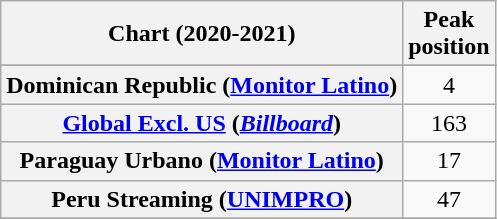<table class="wikitable sortable plainrowheaders" style="text-align:center">
<tr>
<th scope="col">Chart (2020-2021)</th>
<th scope="col">Peak<br>position</th>
</tr>
<tr>
</tr>
<tr>
<th scope="row">Dominican Republic (<a href='#'>Monitor Latino</a>)</th>
<td>4</td>
</tr>
<tr>
<th scope="row"><a href='#'>Global Excl. US</a> (<em><a href='#'>Billboard</a></em>)</th>
<td>163</td>
</tr>
<tr>
<th scope="row">Paraguay Urbano (<a href='#'>Monitor Latino</a>)</th>
<td>17</td>
</tr>
<tr>
<th scope="row">Peru Streaming (<a href='#'>UNIMPRO</a>)</th>
<td>47</td>
</tr>
<tr>
</tr>
</table>
